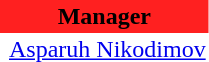<table class="toccolours" border="0" cellpadding="2" cellspacing="0" align="left" style="margin:0.5em;">
<tr>
<th colspan="2" align="center" bgcolor="#FF2020"><span>Manager</span></th>
</tr>
<tr>
<td></td>
<td> <a href='#'>Asparuh Nikodimov</a></td>
</tr>
</table>
